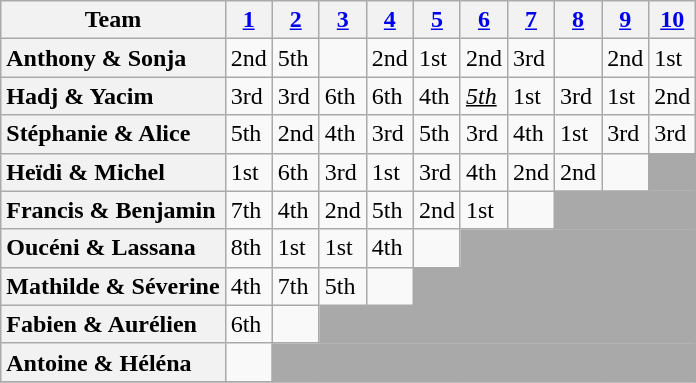<table class="wikitable sortable" style="text-align:left;">
<tr>
<th scope="col" class="unsortable">Team</th>
<th scope="col"><a href='#'>1</a></th>
<th scope="col"><a href='#'>2</a></th>
<th scope="col"><a href='#'>3</a></th>
<th scope="col"><a href='#'>4</a></th>
<th scope="col"><a href='#'>5</a></th>
<th scope="col"><a href='#'>6</a></th>
<th scope="col"><a href='#'>7</a></th>
<th scope="col"><a href='#'>8</a></th>
<th scope="col"><a href='#'>9</a></th>
<th scope="col"><a href='#'>10</a></th>
</tr>
<tr>
<th scope="row" style="text-align:left">Anthony & Sonja</th>
<td>2nd</td>
<td>5th</td>
<td></td>
<td>2nd</td>
<td>1st</td>
<td>2nd</td>
<td>3rd</td>
<td></td>
<td>2nd</td>
<td>1st</td>
</tr>
<tr>
<th scope="row" style="text-align:left">Hadj & Yacim</th>
<td>3rd</td>
<td>3rd</td>
<td>6th</td>
<td>6th</td>
<td>4th</td>
<td><em><u>5th</u></em></td>
<td>1st</td>
<td>3rd</td>
<td>1st</td>
<td>2nd</td>
</tr>
<tr>
<th scope="row" style="text-align:left">Stéphanie & Alice</th>
<td>5th</td>
<td>2nd</td>
<td>4th</td>
<td>3rd</td>
<td>5th</td>
<td>3rd</td>
<td>4th</td>
<td>1st</td>
<td>3rd</td>
<td>3rd</td>
</tr>
<tr>
<th scope="row" style="text-align:left">Heïdi & Michel</th>
<td>1st</td>
<td>6th</td>
<td>3rd</td>
<td>1st</td>
<td>3rd</td>
<td>4th</td>
<td>2nd</td>
<td>2nd</td>
<td></td>
<td colspan="1" bgcolor="darkgray"></td>
</tr>
<tr>
<th scope="row" style="text-align:left">Francis & Benjamin</th>
<td>7th</td>
<td>4th</td>
<td>2nd</td>
<td>5th</td>
<td>2nd</td>
<td>1st</td>
<td></td>
<td colspan="3" bgcolor="darkgray"></td>
</tr>
<tr>
<th scope="row" style="text-align:left">Oucéni & Lassana</th>
<td>8th</td>
<td>1st</td>
<td>1st</td>
<td>4th</td>
<td></td>
<td colspan="5" bgcolor="darkgray"></td>
</tr>
<tr>
<th scope="row" style="text-align:left">Mathilde & Séverine</th>
<td>4th</td>
<td>7th</td>
<td>5th</td>
<td></td>
<td colspan="6" bgcolor="darkgray"></td>
</tr>
<tr>
<th scope="row" style="text-align:left">Fabien & Aurélien</th>
<td>6th</td>
<td></td>
<td colspan="8" bgcolor="darkgray"></td>
</tr>
<tr>
<th scope="row" style="text-align:left">Antoine & Héléna</th>
<td></td>
<td colspan="9" bgcolor="darkgray"></td>
</tr>
<tr>
</tr>
</table>
